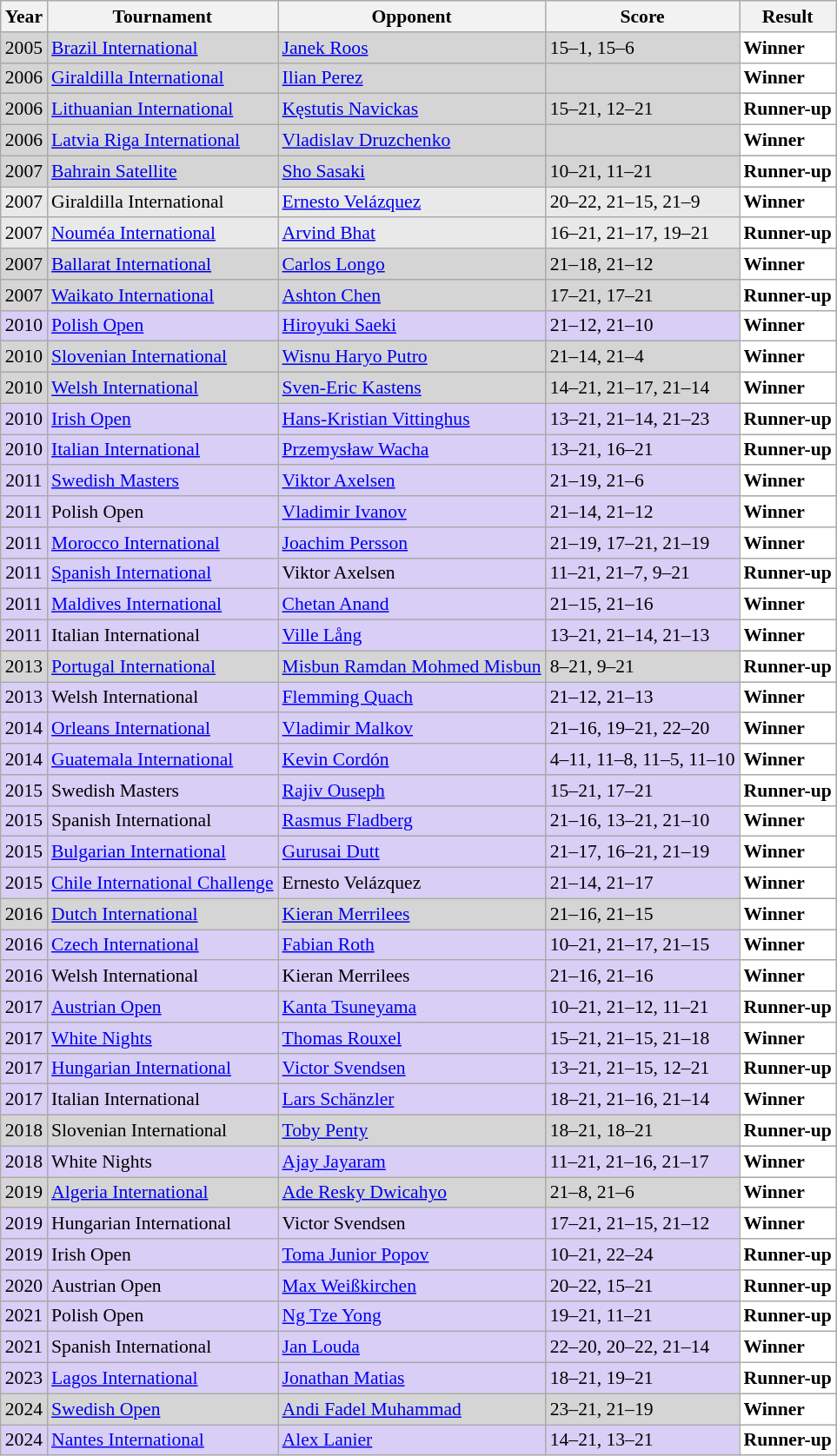<table class="sortable wikitable" style="font-size: 90%;">
<tr>
<th>Year</th>
<th>Tournament</th>
<th>Opponent</th>
<th>Score</th>
<th>Result</th>
</tr>
<tr style="background:#D5D5D5">
<td align="center">2005</td>
<td align="left"><a href='#'>Brazil International</a></td>
<td align="left"> <a href='#'>Janek Roos</a></td>
<td align="left">15–1, 15–6</td>
<td style="text-align:left; background:white"> <strong>Winner</strong></td>
</tr>
<tr style="background:#D5D5D5">
<td align="center">2006</td>
<td align="left"><a href='#'>Giraldilla International</a></td>
<td align="left"> <a href='#'>Ilian Perez</a></td>
<td align="left"></td>
<td style="text-align:left; background:white"> <strong>Winner</strong></td>
</tr>
<tr style="background:#D5D5D5">
<td align="center">2006</td>
<td align="left"><a href='#'>Lithuanian International</a></td>
<td align="left"> <a href='#'>Kęstutis Navickas</a></td>
<td align="left">15–21, 12–21</td>
<td style="text-align:left; background:white"> <strong>Runner-up</strong></td>
</tr>
<tr style="background:#D5D5D5">
<td align="center">2006</td>
<td align="left"><a href='#'>Latvia Riga International</a></td>
<td align="left"> <a href='#'>Vladislav Druzchenko</a></td>
<td align="left"></td>
<td style="text-align:left; background:white"> <strong>Winner</strong></td>
</tr>
<tr style="background:#D5D5D5">
<td align="center">2007</td>
<td align="left"><a href='#'>Bahrain Satellite</a></td>
<td align="left"> <a href='#'>Sho Sasaki</a></td>
<td align="left">10–21, 11–21</td>
<td style="text-align:left; background:white"> <strong>Runner-up</strong></td>
</tr>
<tr style="background:#E9E9E9">
<td align="center">2007</td>
<td align="left">Giraldilla International</td>
<td align="left"> <a href='#'>Ernesto Velázquez</a></td>
<td align="left">20–22, 21–15, 21–9</td>
<td style="text-align:left; background:white"> <strong>Winner</strong></td>
</tr>
<tr style="background:#E9E9E9">
<td align="center">2007</td>
<td align="left"><a href='#'>Nouméa International</a></td>
<td align="left"> <a href='#'>Arvind Bhat</a></td>
<td align="left">16–21, 21–17, 19–21</td>
<td style="text-align:left; background:white"> <strong>Runner-up</strong></td>
</tr>
<tr style="background:#D5D5D5">
<td align="center">2007</td>
<td align="left"><a href='#'>Ballarat International</a></td>
<td align="left"> <a href='#'>Carlos Longo</a></td>
<td align="left">21–18, 21–12</td>
<td style="text-align:left; background:white"> <strong>Winner</strong></td>
</tr>
<tr style="background:#D5D5D5">
<td align="center">2007</td>
<td align="left"><a href='#'>Waikato International</a></td>
<td align="left"> <a href='#'>Ashton Chen</a></td>
<td align="left">17–21, 17–21</td>
<td style="text-align:left; background:white"> <strong>Runner-up</strong></td>
</tr>
<tr style="background:#D8CEF6">
<td align="center">2010</td>
<td align="left"><a href='#'>Polish Open</a></td>
<td align="left"> <a href='#'>Hiroyuki Saeki</a></td>
<td align="left">21–12, 21–10</td>
<td style="text-align:left; background:white"> <strong>Winner</strong></td>
</tr>
<tr style="background:#D5D5D5">
<td align="center">2010</td>
<td align="left"><a href='#'>Slovenian International</a></td>
<td align="left"> <a href='#'>Wisnu Haryo Putro</a></td>
<td align="left">21–14, 21–4</td>
<td style="text-align:left; background:white"> <strong>Winner</strong></td>
</tr>
<tr style="background:#D5D5D5">
<td align="center">2010</td>
<td align="left"><a href='#'>Welsh International</a></td>
<td align="left"> <a href='#'>Sven-Eric Kastens</a></td>
<td align="left">14–21, 21–17, 21–14</td>
<td style="text-align:left; background:white"> <strong>Winner</strong></td>
</tr>
<tr style="background:#D8CEF6">
<td align="center">2010</td>
<td align="left"><a href='#'>Irish Open</a></td>
<td align="left"> <a href='#'>Hans-Kristian Vittinghus</a></td>
<td align="left">13–21, 21–14, 21–23</td>
<td style="text-align:left; background:white"> <strong>Runner-up</strong></td>
</tr>
<tr style="background:#D8CEF6">
<td align="center">2010</td>
<td align="left"><a href='#'>Italian International</a></td>
<td align="left"> <a href='#'>Przemysław Wacha</a></td>
<td align="left">13–21, 16–21</td>
<td style="text-align:left; background:white"> <strong>Runner-up</strong></td>
</tr>
<tr style="background:#D8CEF6">
<td align="center">2011</td>
<td align="left"><a href='#'>Swedish Masters</a></td>
<td align="left"> <a href='#'>Viktor Axelsen</a></td>
<td align="left">21–19, 21–6</td>
<td style="text-align:left; background:white"> <strong>Winner</strong></td>
</tr>
<tr style="background:#D8CEF6">
<td align="center">2011</td>
<td align="left">Polish Open</td>
<td align="left"> <a href='#'>Vladimir Ivanov</a></td>
<td align="left">21–14, 21–12</td>
<td style="text-align:left; background:white"> <strong>Winner</strong></td>
</tr>
<tr style="background:#D8CEF6">
<td align="center">2011</td>
<td align="left"><a href='#'>Morocco International</a></td>
<td align="left"> <a href='#'>Joachim Persson</a></td>
<td align="left">21–19, 17–21, 21–19</td>
<td style="text-align:left; background:white"> <strong>Winner</strong></td>
</tr>
<tr style="background:#D8CEF6">
<td align="center">2011</td>
<td align="left"><a href='#'>Spanish International</a></td>
<td align="left"> Viktor Axelsen</td>
<td align="left">11–21, 21–7, 9–21</td>
<td style="text-align:left; background:white"> <strong>Runner-up</strong></td>
</tr>
<tr style="background:#D8CEF6">
<td align="center">2011</td>
<td align="left"><a href='#'>Maldives International</a></td>
<td align="left"> <a href='#'>Chetan Anand</a></td>
<td align="left">21–15, 21–16</td>
<td style="text-align:left; background:white"> <strong>Winner</strong></td>
</tr>
<tr style="background:#D8CEF6">
<td align="center">2011</td>
<td align="left">Italian International</td>
<td align="left"> <a href='#'>Ville Lång</a></td>
<td align="left">13–21, 21–14, 21–13</td>
<td style="text-align:left; background:white"> <strong>Winner</strong></td>
</tr>
<tr style="background:#D5D5D5">
<td align="center">2013</td>
<td align="left"><a href='#'>Portugal International</a></td>
<td align="left"> <a href='#'>Misbun Ramdan Mohmed Misbun</a></td>
<td align="left">8–21, 9–21</td>
<td style="text-align:left; background:white"> <strong>Runner-up</strong></td>
</tr>
<tr style="background:#D8CEF6">
<td align="center">2013</td>
<td align="left">Welsh International</td>
<td align="left"> <a href='#'>Flemming Quach</a></td>
<td align="left">21–12, 21–13</td>
<td style="text-align:left; background:white"> <strong>Winner</strong></td>
</tr>
<tr style="background:#D8CEF6">
<td align="center">2014</td>
<td align="left"><a href='#'>Orleans International</a></td>
<td align="left"> <a href='#'>Vladimir Malkov</a></td>
<td align="left">21–16, 19–21, 22–20</td>
<td style="text-align:left; background:white"> <strong>Winner</strong></td>
</tr>
<tr style="background:#D8CEF6">
<td align="center">2014</td>
<td align="left"><a href='#'>Guatemala International</a></td>
<td align="left"> <a href='#'>Kevin Cordón</a></td>
<td align="left">4–11, 11–8, 11–5, 11–10</td>
<td style="text-align:left; background:white"> <strong>Winner</strong></td>
</tr>
<tr style="background:#D8CEF6">
<td align="center">2015</td>
<td align="left">Swedish Masters</td>
<td align="left"> <a href='#'>Rajiv Ouseph</a></td>
<td align="left">15–21, 17–21</td>
<td style="text-align:left; background:white"> <strong>Runner-up</strong></td>
</tr>
<tr style="background:#D8CEF6">
<td align="center">2015</td>
<td align="left">Spanish International</td>
<td align="left"> <a href='#'>Rasmus Fladberg</a></td>
<td align="left">21–16, 13–21, 21–10</td>
<td style="text-align:left; background:white"> <strong>Winner</strong></td>
</tr>
<tr style="background:#D8CEF6">
<td align="center">2015</td>
<td align="left"><a href='#'>Bulgarian International</a></td>
<td align="left"> <a href='#'>Gurusai Dutt</a></td>
<td align="left">21–17, 16–21, 21–19</td>
<td style="text-align:left; background:white"> <strong>Winner</strong></td>
</tr>
<tr style="background:#D8CEF6">
<td align="center">2015</td>
<td align="left"><a href='#'>Chile International Challenge</a></td>
<td align="left"> Ernesto Velázquez</td>
<td align="left">21–14, 21–17</td>
<td style="text-align:left; background:white"> <strong>Winner</strong></td>
</tr>
<tr style="background:#D5D5D5">
<td align="center">2016</td>
<td align="left"><a href='#'>Dutch International</a></td>
<td align="left"> <a href='#'>Kieran Merrilees</a></td>
<td align="left">21–16, 21–15</td>
<td style="text-align:left; background:white"> <strong>Winner</strong></td>
</tr>
<tr style="background:#D8CEF6">
<td align="center">2016</td>
<td align="left"><a href='#'>Czech International</a></td>
<td align="left"> <a href='#'>Fabian Roth</a></td>
<td align="left">10–21, 21–17, 21–15</td>
<td style="text-align:left; background:white"> <strong>Winner</strong></td>
</tr>
<tr style="background:#D8CEF6">
<td align="center">2016</td>
<td align="left">Welsh International</td>
<td align="left"> Kieran Merrilees</td>
<td align="left">21–16, 21–16</td>
<td style="text-align:left; background:white"> <strong>Winner</strong></td>
</tr>
<tr style="background:#D8CEF6">
<td align="center">2017</td>
<td align="left"><a href='#'>Austrian Open</a></td>
<td align="left"> <a href='#'>Kanta Tsuneyama</a></td>
<td align="left">10–21, 21–12, 11–21</td>
<td style="text-align:left; background:white"> <strong>Runner-up</strong></td>
</tr>
<tr style="background:#D8CEF6">
<td align="center">2017</td>
<td align="left"><a href='#'>White Nights</a></td>
<td align="left"> <a href='#'>Thomas Rouxel</a></td>
<td align="left">15–21, 21–15, 21–18</td>
<td style="text-align:left; background:white"> <strong>Winner</strong></td>
</tr>
<tr style="background:#D8CEF6">
<td align="center">2017</td>
<td align="left"><a href='#'>Hungarian International</a></td>
<td align="left"> <a href='#'>Victor Svendsen</a></td>
<td align="left">13–21, 21–15, 12–21</td>
<td style="text-align:left; background:white"> <strong>Runner-up</strong></td>
</tr>
<tr style="background:#D8CEF6">
<td align="center">2017</td>
<td align="left">Italian International</td>
<td align="left"> <a href='#'>Lars Schänzler</a></td>
<td align="left">18–21, 21–16, 21–14</td>
<td style="text-align:left; background:white"> <strong>Winner</strong></td>
</tr>
<tr style="background:#D5D5D5">
<td align="center">2018</td>
<td align="left">Slovenian International</td>
<td align="left"> <a href='#'>Toby Penty</a></td>
<td align="left">18–21, 18–21</td>
<td style="text-align:left; background:white"> <strong>Runner-up</strong></td>
</tr>
<tr style="background:#D8CEF6">
<td align="center">2018</td>
<td align="left">White Nights</td>
<td align="left"> <a href='#'>Ajay Jayaram</a></td>
<td align="left">11–21, 21–16, 21–17</td>
<td style="text-align:left; background:white"> <strong>Winner</strong></td>
</tr>
<tr style="background:#D5D5D5">
<td align="center">2019</td>
<td align="left"><a href='#'>Algeria International</a></td>
<td align="left"> <a href='#'>Ade Resky Dwicahyo</a></td>
<td align="left">21–8, 21–6</td>
<td style="text-align:left; background:white"> <strong>Winner</strong></td>
</tr>
<tr style="background:#D8CEF6">
<td align="center">2019</td>
<td align="left">Hungarian International</td>
<td align="left"> Victor Svendsen</td>
<td align="left">17–21, 21–15, 21–12</td>
<td style="text-align:left; background:white"> <strong>Winner</strong></td>
</tr>
<tr style="background:#D8CEF6">
<td align="center">2019</td>
<td align="left">Irish Open</td>
<td align="left"> <a href='#'>Toma Junior Popov</a></td>
<td align="left">10–21, 22–24</td>
<td style="text-align:left; background:white"> <strong>Runner-up</strong></td>
</tr>
<tr style="background:#D8CEF6">
<td align="center">2020</td>
<td align="left">Austrian Open</td>
<td align="left"> <a href='#'>Max Weißkirchen</a></td>
<td align="left">20–22, 15–21</td>
<td style="text-align:left; background:white"> <strong>Runner-up</strong></td>
</tr>
<tr bgcolor="#D8CEF6">
<td align="center">2021</td>
<td align="left">Polish Open</td>
<td align="left"> <a href='#'>Ng Tze Yong</a></td>
<td align="left">19–21, 11–21</td>
<td style="text-align:left; background:white"> <strong>Runner-up</strong></td>
</tr>
<tr style="background:#D8CEF6">
<td align="center">2021</td>
<td align="left">Spanish International</td>
<td align="left"> <a href='#'>Jan Louda</a></td>
<td align="left">22–20, 20–22, 21–14</td>
<td style="text-align:left; background:white"> <strong>Winner</strong></td>
</tr>
<tr style="background:#D8CEF6">
<td align="center">2023</td>
<td align="left"><a href='#'>Lagos International</a></td>
<td align="left"> <a href='#'>Jonathan Matias</a></td>
<td align="left">18–21, 19–21</td>
<td style="text-align:left; background:white"> <strong>Runner-up</strong></td>
</tr>
<tr style="background:#D5D5D5">
<td align="center">2024</td>
<td align="left"><a href='#'>Swedish Open</a></td>
<td align="left"> <a href='#'>Andi Fadel Muhammad</a></td>
<td align="left">23–21, 21–19</td>
<td style="text-align:left; background:white"> <strong>Winner</strong></td>
</tr>
<tr style="background:#D8CEF6">
<td align="center">2024</td>
<td align="left"><a href='#'>Nantes International</a></td>
<td align="left"> <a href='#'>Alex Lanier</a></td>
<td align="left">14–21, 13–21</td>
<td style="text-align:left; background:white"> <strong>Runner-up</strong></td>
</tr>
</table>
